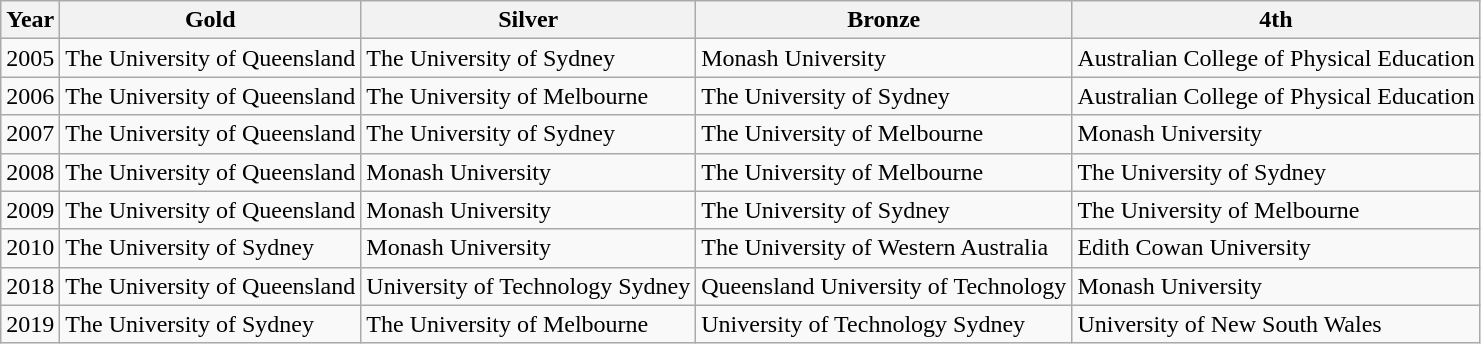<table class="wikitable">
<tr>
<th>Year</th>
<th>Gold</th>
<th>Silver</th>
<th>Bronze</th>
<th>4th</th>
</tr>
<tr>
<td>2005</td>
<td>The University of Queensland</td>
<td>The University of Sydney</td>
<td>Monash University</td>
<td>Australian College of Physical Education</td>
</tr>
<tr>
<td>2006</td>
<td>The University of Queensland</td>
<td>The University of Melbourne</td>
<td>The University of Sydney</td>
<td>Australian College of Physical Education</td>
</tr>
<tr>
<td>2007</td>
<td>The University of Queensland</td>
<td>The University of Sydney</td>
<td>The University of Melbourne</td>
<td>Monash University</td>
</tr>
<tr>
<td>2008</td>
<td>The University of Queensland</td>
<td>Monash University</td>
<td>The University of Melbourne</td>
<td>The University of Sydney</td>
</tr>
<tr>
<td>2009</td>
<td>The University of Queensland</td>
<td>Monash University</td>
<td>The University of Sydney</td>
<td>The University of Melbourne</td>
</tr>
<tr>
<td>2010</td>
<td>The University of Sydney</td>
<td>Monash University</td>
<td>The University of Western Australia</td>
<td>Edith Cowan University</td>
</tr>
<tr>
<td>2018</td>
<td>The University of Queensland</td>
<td>University of Technology Sydney</td>
<td>Queensland University of Technology</td>
<td>Monash University</td>
</tr>
<tr>
<td>2019</td>
<td>The University of Sydney</td>
<td>The University of Melbourne</td>
<td>University of Technology Sydney</td>
<td>University of New South Wales</td>
</tr>
</table>
